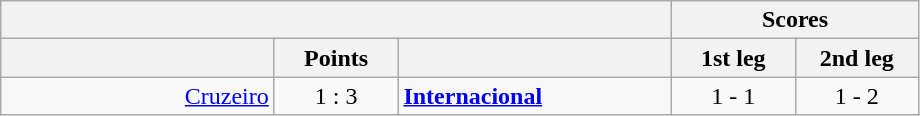<table class="wikitable" style="text-align:center;">
<tr>
<th colspan=3></th>
<th colspan=3>Scores</th>
</tr>
<tr>
<th width="175"></th>
<th width="75">Points</th>
<th width="175"></th>
<th width="75">1st leg</th>
<th width="75">2nd leg</th>
</tr>
<tr>
<td align=right><a href='#'>Cruzeiro</a></td>
<td>1 : 3</td>
<td align=left><strong><a href='#'>Internacional</a></strong></td>
<td>1 - 1</td>
<td>1 - 2</td>
</tr>
</table>
